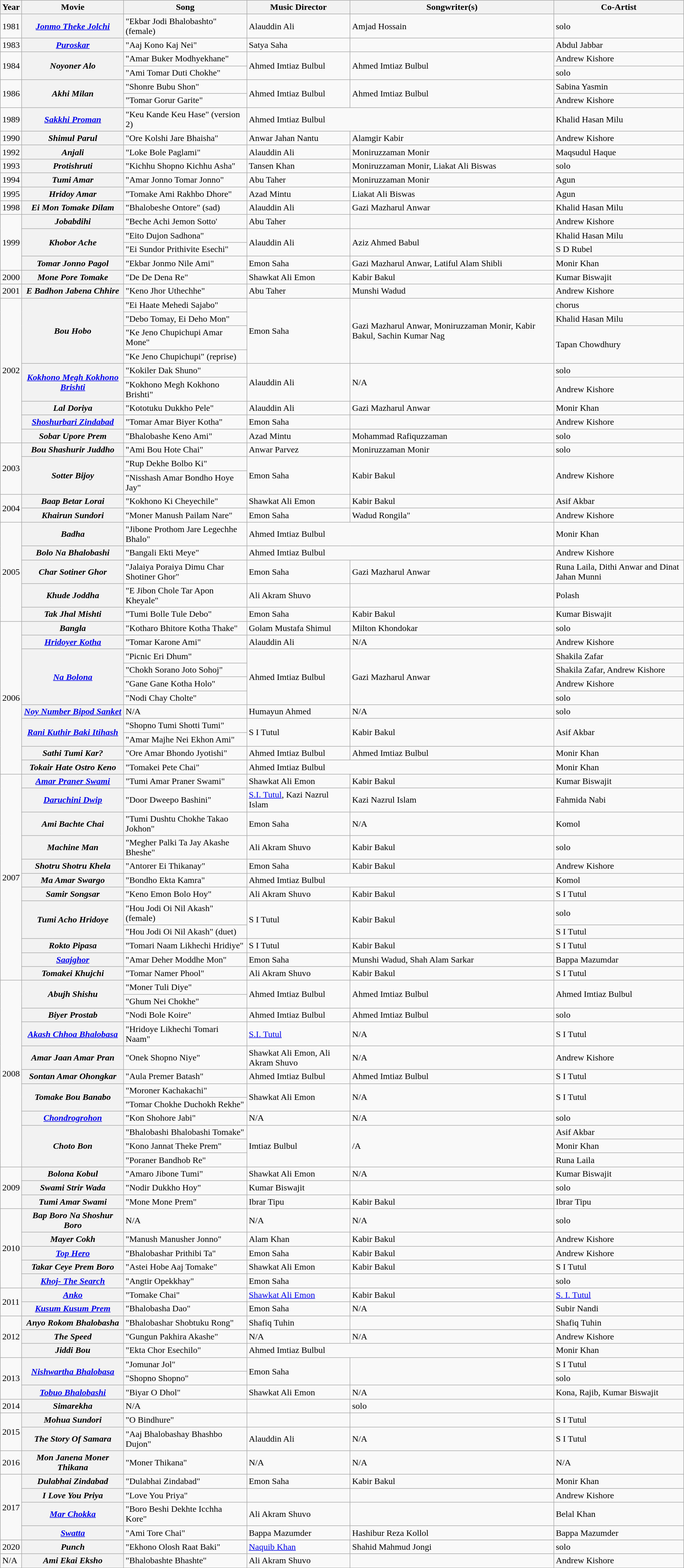<table class="wikitable">
<tr>
<th>Year</th>
<th>Movie</th>
<th>Song</th>
<th>Music Director</th>
<th>Songwriter(s)</th>
<th>Co-Artist</th>
</tr>
<tr>
<td>1981</td>
<th><em><a href='#'>Jonmo Theke Jolchi</a></em></th>
<td>"Ekbar Jodi Bhalobashto" (female)</td>
<td>Alauddin Ali</td>
<td>Amjad Hossain</td>
<td>solo</td>
</tr>
<tr>
<td>1983</td>
<th><em><a href='#'>Puroskar</a></em></th>
<td>"Aaj Kono Kaj Nei"</td>
<td>Satya Saha</td>
<td></td>
<td>Abdul Jabbar</td>
</tr>
<tr>
<td rowspan=2>1984</td>
<th rowspan=2><em>Noyoner Alo</em></th>
<td>"Amar Buker Modhyekhane"</td>
<td rowspan=2>Ahmed Imtiaz Bulbul</td>
<td rowspan=2>Ahmed Imtiaz Bulbul</td>
<td>Andrew Kishore</td>
</tr>
<tr>
<td>"Ami Tomar Duti Chokhe"</td>
<td>solo</td>
</tr>
<tr>
<td rowspan=2>1986</td>
<th rowspan=2><em>Akhi Milan</em></th>
<td>"Shonre Bubu Shon"</td>
<td rowspan=2>Ahmed Imtiaz Bulbul</td>
<td rowspan=2>Ahmed Imtiaz Bulbul</td>
<td>Sabina Yasmin</td>
</tr>
<tr>
<td>"Tomar Gorur Garite"</td>
<td>Andrew Kishore</td>
</tr>
<tr>
<td>1989</td>
<th><em><a href='#'>Sakkhi Proman</a></em></th>
<td>"Keu Kande Keu Hase" (version 2)</td>
<td colspan=2>Ahmed Imtiaz Bulbul</td>
<td>Khalid Hasan Milu</td>
</tr>
<tr>
<td>1990</td>
<th><em>Shimul Parul</em></th>
<td>"Ore Kolshi Jare Bhaisha"</td>
<td>Anwar Jahan Nantu</td>
<td>Alamgir Kabir</td>
<td>Andrew Kishore</td>
</tr>
<tr>
<td>1992</td>
<th><em>Anjali</em></th>
<td>"Loke Bole Paglami"</td>
<td>Alauddin Ali</td>
<td>Moniruzzaman Monir</td>
<td>Maqsudul Haque</td>
</tr>
<tr>
<td>1993</td>
<th><em>Protishruti</em></th>
<td>"Kichhu Shopno Kichhu Asha"</td>
<td>Tansen Khan</td>
<td>Moniruzzaman Monir, Liakat Ali Biswas</td>
<td>solo</td>
</tr>
<tr>
<td>1994</td>
<th><em>Tumi Amar</em></th>
<td>"Amar Jonno Tomar Jonno"</td>
<td>Abu Taher</td>
<td>Moniruzzaman Monir</td>
<td>Agun</td>
</tr>
<tr>
<td>1995</td>
<th><em>Hridoy Amar</em></th>
<td>"Tomake Ami Rakhbo Dhore"</td>
<td>Azad Mintu</td>
<td>Liakat Ali Biswas</td>
<td>Agun</td>
</tr>
<tr>
<td rowspan=1>1998</td>
<th><em>Ei Mon Tomake Dilam</em></th>
<td>"Bhalobeshe Ontore" (sad)</td>
<td>Alauddin Ali</td>
<td>Gazi Mazharul Anwar</td>
<td>Khalid Hasan Milu</td>
</tr>
<tr>
<td rowspan=4>1999</td>
<th><em>Jobabdihi</em></th>
<td>"Beche Achi Jemon Sotto'</td>
<td>Abu Taher</td>
<td></td>
<td>Andrew Kishore</td>
</tr>
<tr>
<th rowspan=2><em>Khobor Ache</em></th>
<td>"Eito Dujon Sadhona"</td>
<td rowspan=2>Alauddin Ali</td>
<td rowspan=2>Aziz Ahmed Babul</td>
<td>Khalid Hasan Milu</td>
</tr>
<tr>
<td>"Ei Sundor Prithivite Esechi"</td>
<td>S D Rubel</td>
</tr>
<tr>
<th><em>Tomar Jonno Pagol</em></th>
<td>"Ekbar Jonmo Nile Ami"</td>
<td>Emon Saha</td>
<td>Gazi Mazharul Anwar, Latiful Alam Shibli</td>
<td>Monir Khan</td>
</tr>
<tr>
<td>2000</td>
<th rowspan=1><em>Mone Pore Tomake</em></th>
<td>"De De Dena Re"</td>
<td>Shawkat Ali Emon</td>
<td>Kabir Bakul</td>
<td>Kumar Biswajit</td>
</tr>
<tr>
<td>2001</td>
<th><em>E Badhon Jabena Chhire</em></th>
<td>"Keno Jhor Uthechhe"</td>
<td>Abu Taher</td>
<td>Munshi Wadud</td>
<td>Andrew Kishore</td>
</tr>
<tr>
<td rowspan=9>2002</td>
<th rowspan=4><em>Bou Hobo</em></th>
<td>"Ei Haate Mehedi Sajabo"</td>
<td rowspan=4>Emon Saha</td>
<td rowspan=4>Gazi Mazharul Anwar, Moniruzzaman Monir, Kabir Bakul, Sachin Kumar Nag</td>
<td>chorus</td>
</tr>
<tr>
<td>"Debo Tomay, Ei Deho Mon"</td>
<td>Khalid Hasan Milu</td>
</tr>
<tr>
<td>"Ke Jeno Chupichupi Amar Mone"</td>
<td rowspan=2>Tapan Chowdhury</td>
</tr>
<tr>
<td>"Ke Jeno Chupichupi" (reprise)</td>
</tr>
<tr>
<th Rowspan=2><em><a href='#'>Kokhono Megh Kokhono Brishti</a></em></th>
<td>"Kokiler Dak Shuno"</td>
<td rowspan=2>Alauddin Ali</td>
<td rowspan=2>N/A</td>
<td>solo</td>
</tr>
<tr>
<td>"Kokhono Megh Kokhono Brishti"</td>
<td>Andrew Kishore</td>
</tr>
<tr>
<th rowspan=1><em>Lal Doriya</em></th>
<td>"Kototuku Dukkho Pele"</td>
<td rowspan=1>Alauddin Ali</td>
<td rowspan=1>Gazi Mazharul Anwar</td>
<td>Monir Khan</td>
</tr>
<tr>
<th><em><a href='#'>Shoshurbari Zindabad</a></em></th>
<td>"Tomar Amar Biyer Kotha"</td>
<td>Emon Saha</td>
<td></td>
<td>Andrew Kishore</td>
</tr>
<tr>
<th><em>Sobar Upore Prem</em></th>
<td>"Bhalobashe Keno Ami"</td>
<td>Azad Mintu</td>
<td>Mohammad Rafiquzzaman</td>
<td>solo</td>
</tr>
<tr>
<td rowspan=3>2003</td>
<th><em>Bou Shashurir Juddho</em></th>
<td>"Ami Bou Hote Chai"</td>
<td>Anwar Parvez</td>
<td>Moniruzzaman Monir</td>
<td>solo</td>
</tr>
<tr>
<th rowspan=2><em>Sotter Bijoy</em></th>
<td>"Rup Dekhe Bolbo Ki"</td>
<td rowspan=2>Emon Saha</td>
<td rowspan=2>Kabir Bakul</td>
<td rowspan=2>Andrew Kishore</td>
</tr>
<tr>
<td>"Nisshash Amar Bondho Hoye Jay"</td>
</tr>
<tr>
<td rowspan=2>2004</td>
<th><em>Baap Betar Lorai</em></th>
<td>"Kokhono Ki Cheyechile"</td>
<td>Shawkat Ali Emon</td>
<td>Kabir Bakul</td>
<td>Asif Akbar</td>
</tr>
<tr>
<th><em>Khairun Sundori</em></th>
<td>"Moner Manush Pailam Nare"</td>
<td>Emon Saha</td>
<td>Wadud Rongila"</td>
<td>Andrew Kishore</td>
</tr>
<tr>
<td rowspan=5>2005</td>
<th><em>Badha</em></th>
<td>"Jibone Prothom Jare Legechhe Bhalo"</td>
<td colspan=2>Ahmed Imtiaz Bulbul</td>
<td>Monir Khan</td>
</tr>
<tr>
<th><em>Bolo Na Bhalobashi</em></th>
<td>"Bangali Ekti Meye"</td>
<td colspan=2>Ahmed Imtiaz Bulbul</td>
<td>Andrew Kishore</td>
</tr>
<tr>
<th><em>Char Sotiner Ghor</em></th>
<td>"Jalaiya Poraiya Dimu Char Shotiner Ghor"</td>
<td>Emon Saha</td>
<td>Gazi Mazharul Anwar</td>
<td>Runa Laila, Dithi Anwar and Dinat Jahan Munni</td>
</tr>
<tr>
<th><em>Khude Joddha</em></th>
<td>"E Jibon Chole Tar Apon Kheyale"</td>
<td>Ali Akram Shuvo</td>
<td></td>
<td>Polash</td>
</tr>
<tr>
<th><em>Tak Jhal Mishti</em></th>
<td>"Tumi Bolle Tule Debo"</td>
<td>Emon Saha</td>
<td>Kabir Bakul</td>
<td>Kumar Biswajit</td>
</tr>
<tr>
<td rowspan=11>2006</td>
<th><em>Bangla</em></th>
<td>"Kotharo Bhitore Kotha Thake"</td>
<td>Golam Mustafa Shimul</td>
<td>Milton Khondokar</td>
<td>solo</td>
</tr>
<tr>
<th><em><a href='#'>Hridoyer Kotha</a></em></th>
<td>"Tomar Karone Ami"</td>
<td>Alauddin Ali</td>
<td>N/A</td>
<td>Andrew Kishore</td>
</tr>
<tr>
<th rowspan=4><em><a href='#'>Na Bolona</a></em></th>
<td>"Picnic Eri Dhum"</td>
<td rowspan=4>Ahmed Imtiaz Bulbul</td>
<td rowspan=4>Gazi Mazharul Anwar</td>
<td>Shakila Zafar</td>
</tr>
<tr>
<td>"Chokh Sorano Joto Sohoj"</td>
<td>Shakila Zafar, Andrew Kishore</td>
</tr>
<tr>
<td>"Gane Gane Kotha Holo"</td>
<td>Andrew Kishore</td>
</tr>
<tr>
<td>"Nodi Chay Cholte"</td>
<td>solo</td>
</tr>
<tr>
<th><em><a href='#'>Noy Number Bipod Sanket</a></em></th>
<td>N/A</td>
<td>Humayun Ahmed</td>
<td>N/A</td>
<td>solo</td>
</tr>
<tr>
<th rowspan=2><em><a href='#'>Rani Kuthir Baki Itihash</a></em></th>
<td>"Shopno Tumi Shotti Tumi"</td>
<td rowspan=2>S I Tutul</td>
<td rowspan=2>Kabir Bakul</td>
<td rowspan=2>Asif Akbar</td>
</tr>
<tr>
<td>"Amar Majhe Nei Ekhon Ami"</td>
</tr>
<tr>
<th><em>Sathi Tumi Kar?</em></th>
<td>"Ore Amar Bhondo Jyotishi"</td>
<td>Ahmed Imtiaz Bulbul</td>
<td>Ahmed Imtiaz Bulbul</td>
<td>Monir Khan</td>
</tr>
<tr>
<th><em>Tokair Hate Ostro Keno</em></th>
<td>"Tomakei Pete Chai"</td>
<td colspan=2>Ahmed Imtiaz Bulbul</td>
<td>Monir Khan</td>
</tr>
<tr>
<td rowspan=12>2007</td>
<th><em><a href='#'>Amar Praner Swami</a></em></th>
<td>"Tumi Amar Praner Swami"</td>
<td>Shawkat Ali Emon</td>
<td>Kabir Bakul</td>
<td>Kumar Biswajit</td>
</tr>
<tr>
<th><em><a href='#'>Daruchini Dwip</a></em></th>
<td>"Door Dweepo Bashini"</td>
<td><a href='#'>S.I. Tutul</a>, Kazi Nazrul Islam</td>
<td>Kazi Nazrul Islam</td>
<td>Fahmida Nabi</td>
</tr>
<tr>
<th><em>Ami Bachte Chai</em></th>
<td>"Tumi Dushtu Chokhe Takao Jokhon"</td>
<td>Emon Saha</td>
<td>N/A</td>
<td>Komol</td>
</tr>
<tr>
<th><em>Machine Man</em></th>
<td>"Megher Palki Ta Jay Akashe Bheshe"</td>
<td>Ali Akram Shuvo</td>
<td>Kabir Bakul</td>
<td>solo</td>
</tr>
<tr>
<th><em>Shotru Shotru Khela</em></th>
<td>"Antorer Ei Thikanay"</td>
<td>Emon Saha</td>
<td>Kabir Bakul</td>
<td>Andrew Kishore</td>
</tr>
<tr>
<th><em>Ma Amar Swargo</em></th>
<td>"Bondho Ekta Kamra"</td>
<td colspan=2>Ahmed Imtiaz Bulbul</td>
<td>Komol</td>
</tr>
<tr>
<th><em>Samir Songsar</em></th>
<td>"Keno Emon Bolo Hoy"</td>
<td>Ali Akram Shuvo</td>
<td>Kabir Bakul</td>
<td>S I Tutul</td>
</tr>
<tr>
<th rowspan=2><em>Tumi Acho Hridoye</em></th>
<td>"Hou Jodi Oi Nil Akash" (female)</td>
<td rowspan=2>S I Tutul</td>
<td rowspan=2>Kabir Bakul</td>
<td>solo</td>
</tr>
<tr>
<td>"Hou Jodi Oi Nil Akash" (duet)</td>
<td>S I Tutul</td>
</tr>
<tr>
<th><em>Rokto Pipasa</em></th>
<td>"Tomari Naam Likhechi Hridiye"</td>
<td>S I Tutul</td>
<td>Kabir Bakul</td>
<td>S I Tutul</td>
</tr>
<tr>
<th><em><a href='#'>Saajghor</a></em></th>
<td>"Amar Deher Moddhe Mon"</td>
<td>Emon Saha</td>
<td>Munshi Wadud, Shah Alam Sarkar</td>
<td>Bappa Mazumdar</td>
</tr>
<tr>
<th><em>Tomakei Khujchi</em></th>
<td>"Tomar Namer Phool"</td>
<td>Ali Akram Shuvo</td>
<td>Kabir Bakul</td>
<td>S I Tutul</td>
</tr>
<tr>
<td rowspan=12>2008</td>
<th Rowspan=2><em>Abujh Shishu</em></th>
<td>"Moner Tuli Diye"</td>
<td rowspan=2>Ahmed Imtiaz Bulbul</td>
<td rowspan=2>Ahmed Imtiaz Bulbul</td>
<td rowspan=2>Ahmed Imtiaz Bulbul</td>
</tr>
<tr>
<td>"Ghum Nei Chokhe"</td>
</tr>
<tr>
<th><em>Biyer Prostab</em></th>
<td>"Nodi Bole Koire"</td>
<td>Ahmed Imtiaz Bulbul</td>
<td>Ahmed Imtiaz Bulbul</td>
<td>solo</td>
</tr>
<tr>
<th><em><a href='#'>Akash Chhoa Bhalobasa</a></em></th>
<td>"Hridoye Likhechi Tomari Naam"</td>
<td><a href='#'>S.I. Tutul</a></td>
<td>N/A</td>
<td>S I Tutul</td>
</tr>
<tr>
<th><em>Amar Jaan Amar Pran</em></th>
<td>"Onek Shopno Niye"</td>
<td>Shawkat Ali Emon, Ali Akram Shuvo</td>
<td>N/A</td>
<td>Andrew Kishore</td>
</tr>
<tr>
<th><em>Sontan Amar Ohongkar</em></th>
<td>"Aula Premer Batash"</td>
<td>Ahmed Imtiaz Bulbul</td>
<td>Ahmed Imtiaz Bulbul</td>
<td>S I Tutul</td>
</tr>
<tr>
<th rowspan=2><em>Tomake Bou Banabo</em></th>
<td>"Moroner Kachakachi"</td>
<td rowspan=2>Shawkat Ali Emon</td>
<td rowspan=2>N/A</td>
<td rowspan=2>S I Tutul</td>
</tr>
<tr>
<td>"Tomar Chokhe Duchokh Rekhe"</td>
</tr>
<tr>
<th><em><a href='#'>Chondrogrohon</a></em></th>
<td>"Kon Shohore Jabi"</td>
<td>N/A</td>
<td>N/A</td>
<td>solo</td>
</tr>
<tr>
<th rowspan=3><em>Choto Bon</em></th>
<td>"Bhalobashi Bhalobashi Tomake"</td>
<td rowspan=3>Imtiaz Bulbul</td>
<td rowspan=3>/A</td>
<td>Asif Akbar</td>
</tr>
<tr>
<td>"Kono Jannat Theke Prem"</td>
<td>Monir Khan</td>
</tr>
<tr>
<td>"Poraner Bandhob Re"</td>
<td>Runa Laila</td>
</tr>
<tr>
<td rowspan=3>2009</td>
<th><em>Bolona Kobul</em></th>
<td>"Amaro Jibone Tumi"</td>
<td>Shawkat Ali Emon</td>
<td>N/A</td>
<td>Kumar Biswajit</td>
</tr>
<tr>
<th><em>Swami Strir Wada</em></th>
<td>"Nodir Dukkho Hoy"</td>
<td>Kumar Biswajit</td>
<td></td>
<td>solo</td>
</tr>
<tr>
<th><em>Tumi Amar Swami</em></th>
<td>"Mone Mone Prem"</td>
<td>Ibrar Tipu</td>
<td>Kabir Bakul</td>
<td>Ibrar Tipu</td>
</tr>
<tr>
<td rowspan=5>2010</td>
<th><em>Bap Boro Na Shoshur Boro</em></th>
<td>N/A</td>
<td>N/A</td>
<td>N/A</td>
<td>solo</td>
</tr>
<tr>
<th><em>Mayer Cokh</em></th>
<td>"Manush Manusher Jonno"</td>
<td>Alam Khan</td>
<td>Kabir Bakul</td>
<td>Andrew Kishore</td>
</tr>
<tr>
<th><em><a href='#'>Top Hero</a></em></th>
<td>"Bhalobashar Prithibi Ta"</td>
<td>Emon Saha</td>
<td>Kabir Bakul</td>
<td>Andrew Kishore</td>
</tr>
<tr>
<th><em>Takar Ceye Prem Boro</em></th>
<td>"Astei Hobe Aaj Tomake"</td>
<td>Shawkat Ali Emon</td>
<td>Kabir Bakul</td>
<td>S I Tutul</td>
</tr>
<tr>
<th><em><a href='#'>Khoj- The Search</a></em></th>
<td>"Angtir Opekkhay"</td>
<td>Emon Saha</td>
<td></td>
<td>solo</td>
</tr>
<tr>
<td rowspan=2>2011</td>
<th><em><a href='#'>Anko</a></em></th>
<td>"Tomake Chai"</td>
<td><a href='#'>Shawkat Ali Emon</a></td>
<td>Kabir Bakul</td>
<td><a href='#'>S. I. Tutul</a></td>
</tr>
<tr>
<th><em><a href='#'>Kusum Kusum Prem</a></em></th>
<td>"Bhalobasha Dao"</td>
<td>Emon Saha</td>
<td>N/A</td>
<td>Subir Nandi</td>
</tr>
<tr>
<td rowspan=3>2012</td>
<th><em>Anyo Rokom Bhalobasha</em></th>
<td>"Bhalobashar Shobtuku Rong"</td>
<td>Shafiq Tuhin</td>
<td></td>
<td>Shafiq Tuhin</td>
</tr>
<tr>
<th><em>The Speed</em></th>
<td>"Gungun Pakhira Akashe"</td>
<td>N/A</td>
<td>N/A</td>
<td>Andrew Kishore</td>
</tr>
<tr>
<th><em>Jiddi Bou</em></th>
<td>"Ekta Chor Esechilo"</td>
<td colspan=2>Ahmed Imtiaz Bulbul</td>
<td>Monir Khan</td>
</tr>
<tr>
<td rowspan=3>2013</td>
<th rowspan=2><em><a href='#'>Nishwartha Bhalobasa</a></em></th>
<td>"Jomunar Jol"</td>
<td rowspan=2>Emon Saha</td>
<td rowspan=2></td>
<td>S I Tutul</td>
</tr>
<tr>
<td>"Shopno Shopno"</td>
<td>solo</td>
</tr>
<tr>
<th><em><a href='#'>Tobuo Bhalobashi</a></em></th>
<td>"Biyar O Dhol"</td>
<td>Shawkat Ali Emon</td>
<td>N/A</td>
<td>Kona, Rajib, Kumar Biswajit</td>
</tr>
<tr>
<td>2014</td>
<th><em>Simarekha</em></th>
<td>N/A</td>
<td></td>
<td>solo</td>
</tr>
<tr>
<td rowspan=2>2015</td>
<th><em>Mohua Sundori</em></th>
<td>"O Bindhure"</td>
<td></td>
<td></td>
<td>S I Tutul</td>
</tr>
<tr>
<th><em>The Story Of Samara</em></th>
<td>"Aaj Bhalobashay Bhashbo Dujon"</td>
<td>Alauddin Ali</td>
<td>N/A</td>
<td>S I Tutul</td>
</tr>
<tr>
<td>2016</td>
<th><em>Mon Janena Moner Thikana</em></th>
<td>"Moner Thikana"</td>
<td>N/A</td>
<td>N/A</td>
<td>N/A</td>
</tr>
<tr>
<td rowspan=4>2017</td>
<th><em>Dulabhai Zindabad</em></th>
<td>"Dulabhai Zindabad"</td>
<td>Emon Saha</td>
<td>Kabir Bakul</td>
<td>Monir Khan</td>
</tr>
<tr>
<th><em>I Love You Priya</em></th>
<td>"Love You Priya"</td>
<td></td>
<td></td>
<td>Andrew Kishore</td>
</tr>
<tr>
<th><em><a href='#'>Mar Chokka</a></em></th>
<td>"Boro Beshi Dekhte Icchha Kore"</td>
<td>Ali Akram Shuvo</td>
<td></td>
<td>Belal Khan</td>
</tr>
<tr>
<th><em><a href='#'>Swatta</a></em></th>
<td>"Ami Tore Chai"</td>
<td>Bappa Mazumder</td>
<td>Hashibur Reza Kollol</td>
<td>Bappa Mazumder</td>
</tr>
<tr>
<td>2020</td>
<th><em>Punch</em></th>
<td>"Ekhono Olosh Raat Baki"</td>
<td><a href='#'>Naquib Khan</a></td>
<td>Shahid Mahmud Jongi</td>
<td>solo</td>
</tr>
<tr>
<td>N/A</td>
<th><em>Ami Ekai Eksho</em></th>
<td>"Bhalobashte Bhashte"</td>
<td>Ali Akram Shuvo</td>
<td></td>
<td>Andrew Kishore</td>
</tr>
<tr>
</tr>
</table>
